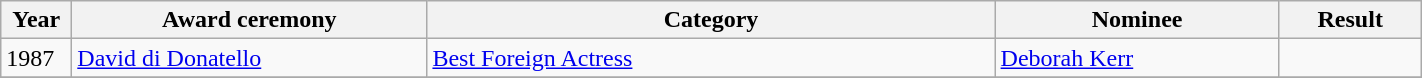<table class="wikitable" width="75%">
<tr>
<th width="5%">Year</th>
<th width="25%">Award ceremony</th>
<th width="40%">Category</th>
<th width="20%">Nominee</th>
<th width="10%">Result</th>
</tr>
<tr>
<td>1987</td>
<td><a href='#'>David di Donatello</a></td>
<td><a href='#'>Best Foreign Actress</a></td>
<td><a href='#'>Deborah Kerr</a></td>
<td></td>
</tr>
<tr>
</tr>
</table>
